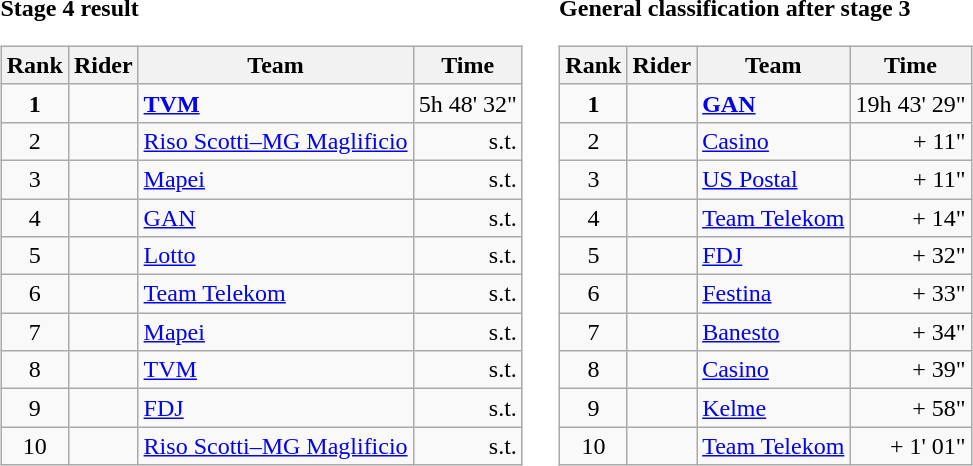<table>
<tr>
<td><strong>Stage 4 result</strong><br><table class="wikitable">
<tr>
<th scope="col">Rank</th>
<th scope="col">Rider</th>
<th scope="col">Team</th>
<th scope="col">Time</th>
</tr>
<tr>
<td style="text-align:center;"><strong>1</strong></td>
<td><strong></strong></td>
<td><strong><a href='#'>TVM</a></strong></td>
<td style="text-align:right;">5h 48' 32"</td>
</tr>
<tr>
<td style="text-align:center;">2</td>
<td></td>
<td><a href='#'>Riso Scotti–MG Maglificio</a></td>
<td style="text-align:right;">s.t.</td>
</tr>
<tr>
<td style="text-align:center;">3</td>
<td></td>
<td><a href='#'>Mapei</a></td>
<td style="text-align:right;">s.t.</td>
</tr>
<tr>
<td style="text-align:center;">4</td>
<td></td>
<td><a href='#'>GAN</a></td>
<td style="text-align:right;">s.t.</td>
</tr>
<tr>
<td style="text-align:center;">5</td>
<td></td>
<td><a href='#'>Lotto</a></td>
<td style="text-align:right;">s.t.</td>
</tr>
<tr>
<td style="text-align:center;">6</td>
<td></td>
<td><a href='#'>Team Telekom</a></td>
<td style="text-align:right;">s.t.</td>
</tr>
<tr>
<td style="text-align:center;">7</td>
<td></td>
<td><a href='#'>Mapei</a></td>
<td style="text-align:right;">s.t.</td>
</tr>
<tr>
<td style="text-align:center;">8</td>
<td></td>
<td><a href='#'>TVM</a></td>
<td style="text-align:right;">s.t.</td>
</tr>
<tr>
<td style="text-align:center;">9</td>
<td></td>
<td><a href='#'>FDJ</a></td>
<td style="text-align:right;">s.t.</td>
</tr>
<tr>
<td style="text-align:center;">10</td>
<td></td>
<td><a href='#'>Riso Scotti–MG Maglificio</a></td>
<td style="text-align:right;">s.t.</td>
</tr>
</table>
</td>
<td></td>
<td><strong>General classification after stage 3</strong><br><table class="wikitable">
<tr>
<th scope="col">Rank</th>
<th scope="col">Rider</th>
<th scope="col">Team</th>
<th scope="col">Time</th>
</tr>
<tr>
<td style="text-align:center;"><strong>1</strong></td>
<td><strong></strong> </td>
<td><strong><a href='#'>GAN</a></strong></td>
<td style="text-align:right;">19h 43' 29"</td>
</tr>
<tr>
<td style="text-align:center;">2</td>
<td></td>
<td><a href='#'>Casino</a></td>
<td style="text-align:right;">+ 11"</td>
</tr>
<tr>
<td style="text-align:center;">3</td>
<td></td>
<td><a href='#'>US Postal</a></td>
<td style="text-align:right;">+ 11"</td>
</tr>
<tr>
<td style="text-align:center;">4</td>
<td></td>
<td><a href='#'>Team Telekom</a></td>
<td style="text-align:right;">+ 14"</td>
</tr>
<tr>
<td style="text-align:center;">5</td>
<td></td>
<td><a href='#'>FDJ</a></td>
<td style="text-align:right;">+ 32"</td>
</tr>
<tr>
<td style="text-align:center;">6</td>
<td></td>
<td><a href='#'>Festina</a></td>
<td style="text-align:right;">+ 33"</td>
</tr>
<tr>
<td style="text-align:center;">7</td>
<td></td>
<td><a href='#'>Banesto</a></td>
<td style="text-align:right;">+ 34"</td>
</tr>
<tr>
<td style="text-align:center;">8</td>
<td></td>
<td><a href='#'>Casino</a></td>
<td style="text-align:right;">+ 39"</td>
</tr>
<tr>
<td style="text-align:center;">9</td>
<td></td>
<td><a href='#'>Kelme</a></td>
<td style="text-align:right;">+ 58"</td>
</tr>
<tr>
<td style="text-align:center;">10</td>
<td></td>
<td><a href='#'>Team Telekom</a></td>
<td style="text-align:right;">+ 1' 01"</td>
</tr>
</table>
</td>
</tr>
</table>
